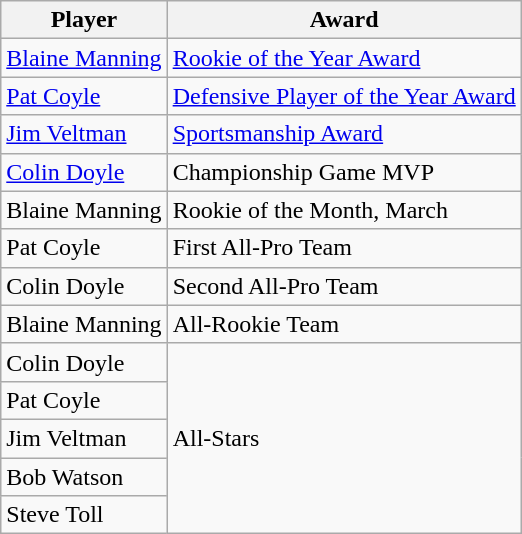<table class="wikitable">
<tr>
<th>Player</th>
<th>Award</th>
</tr>
<tr>
<td><a href='#'>Blaine Manning</a></td>
<td><a href='#'>Rookie of the Year Award</a></td>
</tr>
<tr>
<td><a href='#'>Pat Coyle</a></td>
<td><a href='#'>Defensive Player of the Year Award</a></td>
</tr>
<tr>
<td><a href='#'>Jim Veltman</a></td>
<td><a href='#'>Sportsmanship Award</a></td>
</tr>
<tr>
<td><a href='#'>Colin Doyle</a></td>
<td>Championship Game MVP</td>
</tr>
<tr>
<td>Blaine Manning</td>
<td>Rookie of the Month, March</td>
</tr>
<tr>
<td>Pat Coyle</td>
<td>First All-Pro Team</td>
</tr>
<tr>
<td>Colin Doyle</td>
<td>Second All-Pro Team</td>
</tr>
<tr>
<td>Blaine Manning</td>
<td>All-Rookie Team</td>
</tr>
<tr>
<td>Colin Doyle</td>
<td rowspan=5>All-Stars</td>
</tr>
<tr>
<td>Pat Coyle</td>
</tr>
<tr>
<td>Jim Veltman</td>
</tr>
<tr>
<td>Bob Watson</td>
</tr>
<tr>
<td>Steve Toll</td>
</tr>
</table>
